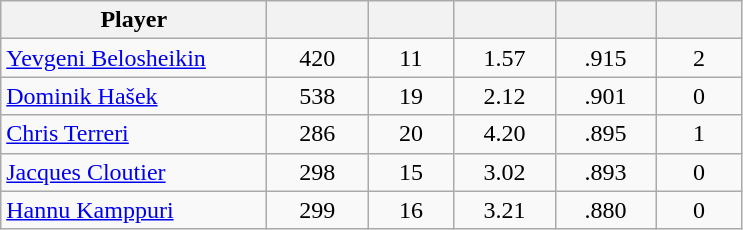<table class="wikitable sortable" style="text-align:center;">
<tr>
<th style="width:170px;">Player</th>
<th style="width:60px;"></th>
<th style="width:50px;"></th>
<th style="width:60px;"></th>
<th style="width:60px;"></th>
<th style="width:50px;"></th>
</tr>
<tr>
<td style="text-align:left;"> <a href='#'>Yevgeni Belosheikin</a></td>
<td>420</td>
<td>11</td>
<td>1.57</td>
<td>.915</td>
<td>2</td>
</tr>
<tr>
<td style="text-align:left;"> <a href='#'>Dominik Hašek</a></td>
<td>538</td>
<td>19</td>
<td>2.12</td>
<td>.901</td>
<td>0</td>
</tr>
<tr>
<td style="text-align:left;"> <a href='#'>Chris Terreri</a></td>
<td>286</td>
<td>20</td>
<td>4.20</td>
<td>.895</td>
<td>1</td>
</tr>
<tr>
<td style="text-align:left;"> <a href='#'>Jacques Cloutier</a></td>
<td>298</td>
<td>15</td>
<td>3.02</td>
<td>.893</td>
<td>0</td>
</tr>
<tr>
<td style="text-align:left;"> <a href='#'>Hannu Kamppuri</a></td>
<td>299</td>
<td>16</td>
<td>3.21</td>
<td>.880</td>
<td>0</td>
</tr>
</table>
